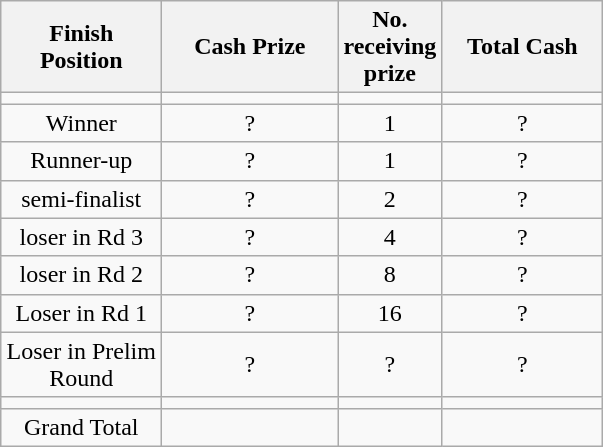<table class="wikitable" style="text-align:center;">
<tr>
<th width=100 abbr="Finish Position">Finish Position</th>
<th width=110 abbr="Cash Prize">Cash Prize</th>
<th width=50 abbr="No. receiving prize">No. receiving prize</th>
<th width=100 abbr="Total Cash">Total Cash</th>
</tr>
<tr>
<td></td>
<td></td>
<td></td>
<td></td>
</tr>
<tr>
<td>Winner</td>
<td>?</td>
<td>1</td>
<td>?</td>
</tr>
<tr>
<td>Runner-up</td>
<td>?</td>
<td>1</td>
<td>?</td>
</tr>
<tr>
<td>semi-finalist</td>
<td>?</td>
<td>2</td>
<td>?</td>
</tr>
<tr>
<td>loser in Rd 3</td>
<td>?</td>
<td>4</td>
<td>?</td>
</tr>
<tr>
<td>loser in Rd 2</td>
<td>?</td>
<td>8</td>
<td>?</td>
</tr>
<tr>
<td>Loser in Rd 1</td>
<td>?</td>
<td>16</td>
<td>?</td>
</tr>
<tr>
<td>Loser in Prelim Round</td>
<td>?</td>
<td>?</td>
<td>?</td>
</tr>
<tr>
<td></td>
<td></td>
<td></td>
<td></td>
</tr>
<tr>
<td>Grand Total</td>
<td></td>
<td></td>
<td></td>
</tr>
</table>
